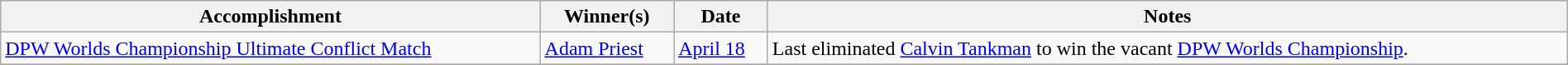<table class="wikitable" style="width:100%;">
<tr>
<th>Accomplishment</th>
<th>Winner(s)</th>
<th>Date</th>
<th>Notes</th>
</tr>
<tr>
<td><a href='#'>DPW Worlds Championship Ultimate Conflict Match</a></td>
<td><a href='#'>Adam Priest</a></td>
<td><a href='#'>April 18</a><br></td>
<td>Last eliminated <a href='#'>Calvin Tankman</a> to win the vacant <a href='#'>DPW Worlds Championship</a>.</td>
</tr>
<tr>
</tr>
</table>
